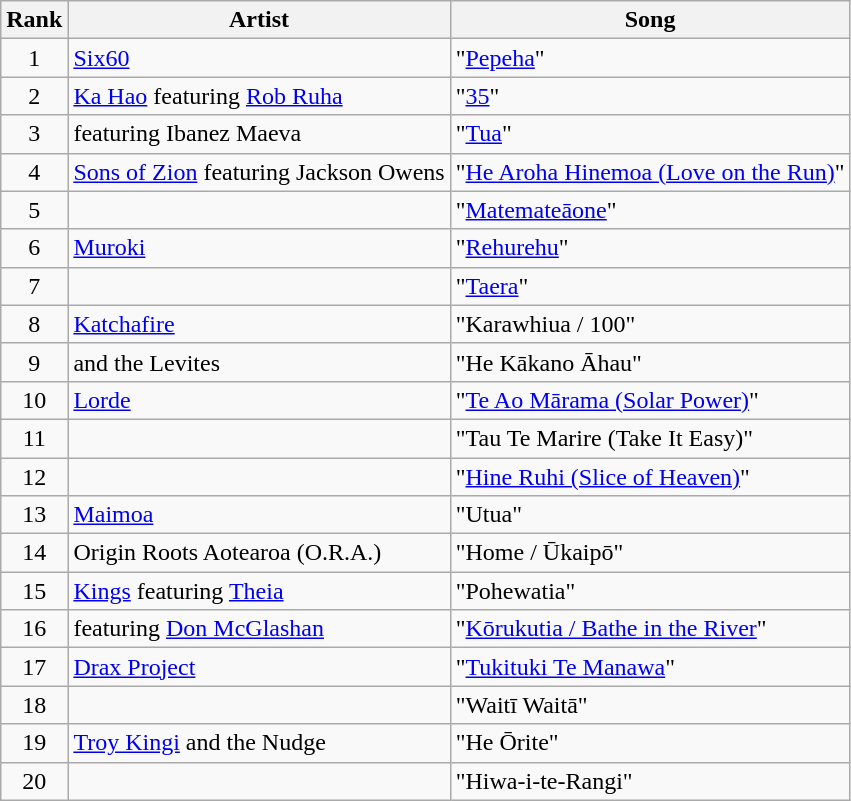<table class="wikitable sortable">
<tr>
<th>Rank</th>
<th>Artist</th>
<th>Song</th>
</tr>
<tr>
<td align="center">1</td>
<td><a href='#'>Six60</a></td>
<td>"<a href='#'>Pepeha</a>"</td>
</tr>
<tr>
<td align="center">2</td>
<td><a href='#'>Ka Hao</a> featuring <a href='#'>Rob Ruha</a></td>
<td>"<a href='#'>35</a>"</td>
</tr>
<tr>
<td align="center">3</td>
<td> featuring Ibanez Maeva</td>
<td>"<a href='#'>Tua</a>"</td>
</tr>
<tr>
<td align="center">4</td>
<td><a href='#'>Sons of Zion</a> featuring Jackson Owens</td>
<td>"<a href='#'>He Aroha Hinemoa (Love on the Run)</a>"</td>
</tr>
<tr>
<td align="center">5</td>
<td></td>
<td>"<a href='#'>Matemateāone</a>"</td>
</tr>
<tr>
<td align="center">6</td>
<td><a href='#'>Muroki</a></td>
<td>"<a href='#'>Rehurehu</a>"</td>
</tr>
<tr>
<td align="center">7</td>
<td></td>
<td>"<a href='#'>Taera</a>"</td>
</tr>
<tr>
<td align="center">8</td>
<td><a href='#'>Katchafire</a></td>
<td>"Karawhiua / 100"</td>
</tr>
<tr>
<td align="center">9</td>
<td> and the Levites</td>
<td>"He Kākano Āhau"</td>
</tr>
<tr>
<td align="center">10</td>
<td><a href='#'>Lorde</a></td>
<td>"<a href='#'>Te Ao Mārama (Solar Power)</a>"</td>
</tr>
<tr>
<td align="center">11</td>
<td></td>
<td>"Tau Te Marire (Take It Easy)"</td>
</tr>
<tr>
<td align="center">12</td>
<td></td>
<td>"<a href='#'>Hine Ruhi (Slice of Heaven)</a>"</td>
</tr>
<tr>
<td align="center">13</td>
<td><a href='#'>Maimoa</a></td>
<td>"Utua"</td>
</tr>
<tr>
<td align="center">14</td>
<td>Origin Roots Aotearoa (O.R.A.)</td>
<td>"Home / Ūkaipō"</td>
</tr>
<tr>
<td align="center">15</td>
<td><a href='#'>Kings</a> featuring <a href='#'>Theia</a></td>
<td>"Pohewatia"</td>
</tr>
<tr>
<td align="center">16</td>
<td> featuring <a href='#'>Don McGlashan</a></td>
<td>"<a href='#'>Kōrukutia / Bathe in the River</a>"</td>
</tr>
<tr>
<td align="center">17</td>
<td><a href='#'>Drax Project</a></td>
<td>"<a href='#'>Tukituki Te Manawa</a>"</td>
</tr>
<tr>
<td align="center">18</td>
<td></td>
<td>"Waitī Waitā"</td>
</tr>
<tr>
<td align="center">19</td>
<td><a href='#'>Troy Kingi</a> and the Nudge</td>
<td>"He Ōrite"</td>
</tr>
<tr>
<td align="center">20</td>
<td></td>
<td>"Hiwa-i-te-Rangi"</td>
</tr>
</table>
